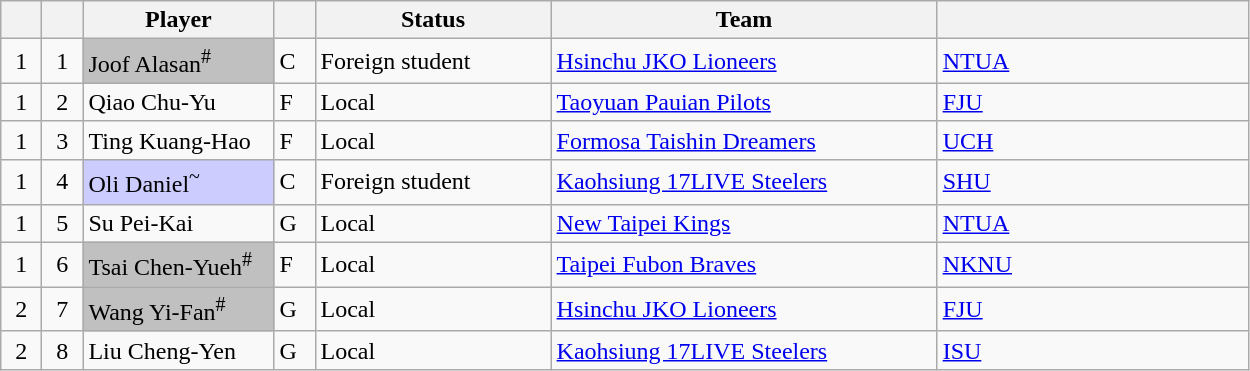<table class="wikitable sortable" style="text-align:left">
<tr>
<th style="width:20px;"></th>
<th style="width:20px;"></th>
<th style="width:120px;">Player</th>
<th style="width:20px;"></th>
<th style="width:150px;">Status</th>
<th style="width:250px;">Team</th>
<th style="width:200px;"></th>
</tr>
<tr>
<td style="text-align:center;">1</td>
<td style="text-align:center;">1</td>
<td bgcolor="#C0C0C0">Joof Alasan<sup>#</sup></td>
<td>C</td>
<td>Foreign student</td>
<td><a href='#'>Hsinchu JKO Lioneers</a></td>
<td><a href='#'>NTUA</a></td>
</tr>
<tr>
<td style="text-align:center;">1</td>
<td style="text-align:center;">2</td>
<td>Qiao Chu-Yu</td>
<td>F</td>
<td>Local</td>
<td><a href='#'>Taoyuan Pauian Pilots</a></td>
<td><a href='#'>FJU</a></td>
</tr>
<tr>
<td style="text-align:center;">1</td>
<td style="text-align:center;">3</td>
<td>Ting Kuang-Hao</td>
<td>F</td>
<td>Local</td>
<td><a href='#'>Formosa Taishin Dreamers</a></td>
<td><a href='#'>UCH</a></td>
</tr>
<tr>
<td style="text-align:center;">1</td>
<td style="text-align:center;">4</td>
<td bgcolor="CCCCFF">Oli Daniel<sup>~</sup></td>
<td>C</td>
<td>Foreign student</td>
<td><a href='#'>Kaohsiung 17LIVE Steelers</a></td>
<td><a href='#'>SHU</a></td>
</tr>
<tr>
<td style="text-align:center;">1</td>
<td style="text-align:center;">5</td>
<td>Su Pei-Kai</td>
<td>G</td>
<td>Local</td>
<td><a href='#'>New Taipei Kings</a></td>
<td><a href='#'>NTUA</a></td>
</tr>
<tr>
<td style="text-align:center;">1</td>
<td style="text-align:center;">6</td>
<td bgcolor="#C0C0C0">Tsai Chen-Yueh<sup>#</sup></td>
<td>F</td>
<td>Local</td>
<td><a href='#'>Taipei Fubon Braves</a></td>
<td><a href='#'>NKNU</a></td>
</tr>
<tr>
<td style="text-align:center;">2</td>
<td style="text-align:center;">7</td>
<td bgcolor="#C0C0C0">Wang Yi-Fan<sup>#</sup></td>
<td>G</td>
<td>Local</td>
<td><a href='#'>Hsinchu JKO Lioneers</a></td>
<td><a href='#'>FJU</a></td>
</tr>
<tr>
<td style="text-align:center;">2</td>
<td style="text-align:center;">8</td>
<td>Liu Cheng-Yen</td>
<td>G</td>
<td>Local</td>
<td><a href='#'>Kaohsiung 17LIVE Steelers</a></td>
<td><a href='#'>ISU</a></td>
</tr>
</table>
